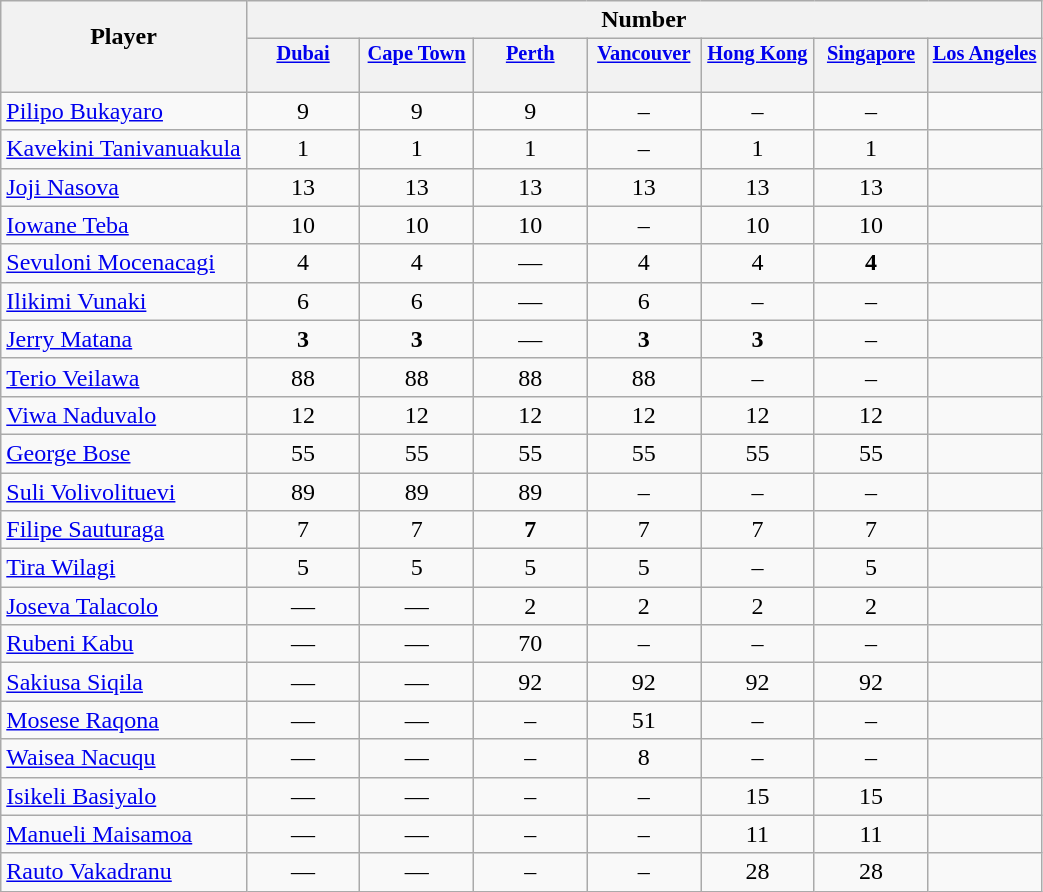<table class="wikitable sortable" style="text-align:center;">
<tr>
<th rowspan="2" style="border-bottom:0px;">Player</th>
<th colspan="7">Number</th>
</tr>
<tr>
<th valign="top" style="width:5.2em; border-bottom:0px; padding:2px; font-size:85%;"><a href='#'>Dubai</a></th>
<th valign="top" style="width:5.2em; border-bottom:0px; padding:2px; font-size:85%;"><a href='#'>Cape Town</a></th>
<th valign="top" style="width:5.2em; border-bottom:0px; padding:2px; font-size:85%;"><a href='#'>Perth</a></th>
<th valign="top" style="width:5.2em; border-bottom:0px; padding:2px; font-size:85%;"><a href='#'>Vancouver</a></th>
<th valign="top" style="width:5.2em; border-bottom:0px; padding:2px; font-size:85%;"><a href='#'>Hong Kong</a></th>
<th valign="top" style="width:5.2em; border-bottom:0px; padding:2px; font-size:85%;"><a href='#'>Singapore</a></th>
<th valign="top" style="width:5.2em; border-bottom:0px; padding:2px; font-size:85%;"><a href='#'>Los Angeles</a></th>
</tr>
<tr style="line-height:8px;">
<th style="border-top:0px;"> </th>
<th style="border-top:0px;"></th>
<th data-sort-type="number" style="border-top:0px;"></th>
<th data-sort-type="number" style="border-top:0px;"></th>
<th data-sort-type="number" style="border-top:0px;"></th>
<th data-sort-type="number" style="border-top:0px;"></th>
<th data-sort-type="number" style="border-top:0px;"></th>
<th data-sort-type="number" style="border-top:0px;"></th>
</tr>
<tr>
<td align="left"><a href='#'>Pilipo Bukayaro</a></td>
<td>9</td>
<td>9</td>
<td>9</td>
<td>–</td>
<td>–</td>
<td>–</td>
<td></td>
</tr>
<tr>
<td align="left"><a href='#'>Kavekini Tanivanuakula</a></td>
<td>1</td>
<td>1</td>
<td>1</td>
<td>–</td>
<td>1</td>
<td>1</td>
<td></td>
</tr>
<tr>
<td align="left"><a href='#'>Joji Nasova</a></td>
<td>13</td>
<td>13</td>
<td>13</td>
<td>13</td>
<td>13</td>
<td>13</td>
<td></td>
</tr>
<tr>
<td align="left"><a href='#'>Iowane Teba</a></td>
<td>10</td>
<td>10</td>
<td>10</td>
<td>–</td>
<td>10</td>
<td>10</td>
<td></td>
</tr>
<tr>
<td align="left"><a href='#'>Sevuloni Mocenacagi</a></td>
<td>4</td>
<td>4</td>
<td>—</td>
<td>4</td>
<td>4</td>
<td><strong>4</strong></td>
<td></td>
</tr>
<tr>
<td align="left"><a href='#'>Ilikimi Vunaki</a></td>
<td>6</td>
<td>6</td>
<td>—</td>
<td>6</td>
<td>–</td>
<td>–</td>
<td></td>
</tr>
<tr>
<td align="left"><a href='#'>Jerry Matana</a></td>
<td><strong>3</strong></td>
<td><strong>3</strong></td>
<td>—</td>
<td><strong>3</strong></td>
<td><strong>3</strong></td>
<td>–</td>
<td></td>
</tr>
<tr>
<td align="left"><a href='#'>Terio Veilawa</a></td>
<td>88</td>
<td>88</td>
<td>88</td>
<td>88</td>
<td>–</td>
<td>–</td>
<td></td>
</tr>
<tr>
<td align="left"><a href='#'>Viwa Naduvalo</a></td>
<td>12</td>
<td>12</td>
<td>12</td>
<td>12</td>
<td>12</td>
<td>12</td>
<td></td>
</tr>
<tr>
<td align="left"><a href='#'>George Bose</a></td>
<td>55</td>
<td>55</td>
<td>55</td>
<td>55</td>
<td>55</td>
<td>55</td>
<td></td>
</tr>
<tr>
<td align="left"><a href='#'>Suli Volivolituevi</a></td>
<td>89</td>
<td>89</td>
<td>89</td>
<td>–</td>
<td>–</td>
<td>–</td>
<td></td>
</tr>
<tr>
<td align="left"><a href='#'>Filipe Sauturaga</a></td>
<td>7</td>
<td>7</td>
<td><strong>7</strong></td>
<td>7</td>
<td>7</td>
<td>7</td>
<td></td>
</tr>
<tr>
<td align="left"><a href='#'>Tira Wilagi</a></td>
<td>5</td>
<td>5</td>
<td>5</td>
<td>5</td>
<td>–</td>
<td>5</td>
<td></td>
</tr>
<tr>
<td align="left"><a href='#'>Joseva Talacolo</a></td>
<td>—</td>
<td>—</td>
<td>2</td>
<td>2</td>
<td>2</td>
<td>2</td>
<td></td>
</tr>
<tr>
<td align="left"><a href='#'>Rubeni Kabu</a></td>
<td>—</td>
<td>—</td>
<td>70</td>
<td>–</td>
<td>–</td>
<td>–</td>
<td></td>
</tr>
<tr>
<td align="left"><a href='#'>Sakiusa Siqila</a></td>
<td>—</td>
<td>—</td>
<td>92</td>
<td>92</td>
<td>92</td>
<td>92</td>
<td></td>
</tr>
<tr>
<td align="left"><a href='#'>Mosese Raqona</a></td>
<td>—</td>
<td>—</td>
<td>–</td>
<td>51</td>
<td>–</td>
<td>–</td>
<td></td>
</tr>
<tr>
<td align="left"><a href='#'>Waisea Nacuqu</a></td>
<td>—</td>
<td>—</td>
<td>–</td>
<td>8</td>
<td>–</td>
<td>–</td>
<td></td>
</tr>
<tr>
<td align="left"><a href='#'>Isikeli Basiyalo</a></td>
<td>—</td>
<td>—</td>
<td>–</td>
<td>–</td>
<td>15</td>
<td>15</td>
<td></td>
</tr>
<tr>
<td align="left"><a href='#'>Manueli Maisamoa</a></td>
<td>—</td>
<td>—</td>
<td>–</td>
<td>–</td>
<td>11</td>
<td>11</td>
<td></td>
</tr>
<tr>
<td align="left"><a href='#'>Rauto Vakadranu</a></td>
<td>—</td>
<td>—</td>
<td>–</td>
<td>–</td>
<td>28</td>
<td>28</td>
<td></td>
</tr>
</table>
